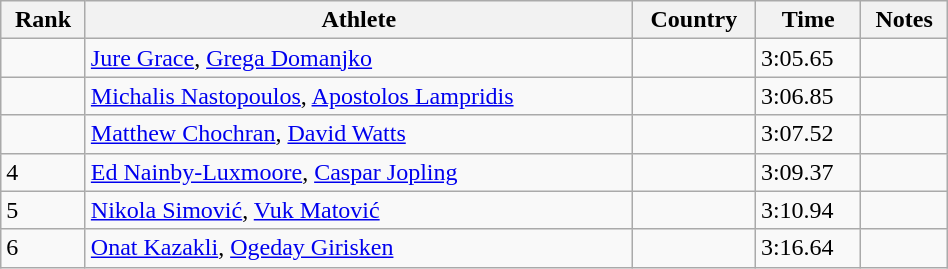<table class="wikitable" width=50%>
<tr>
<th>Rank</th>
<th>Athlete</th>
<th>Country</th>
<th>Time</th>
<th>Notes</th>
</tr>
<tr>
<td></td>
<td><a href='#'>Jure Grace</a>, <a href='#'>Grega Domanjko</a></td>
<td></td>
<td>3:05.65</td>
<td></td>
</tr>
<tr>
<td></td>
<td><a href='#'>Michalis Nastopoulos</a>, <a href='#'>Apostolos Lampridis</a></td>
<td></td>
<td>3:06.85</td>
<td></td>
</tr>
<tr>
<td></td>
<td><a href='#'>Matthew Chochran</a>, <a href='#'>David Watts</a></td>
<td></td>
<td>3:07.52</td>
<td></td>
</tr>
<tr>
<td>4</td>
<td><a href='#'>Ed Nainby-Luxmoore</a>, <a href='#'>Caspar Jopling</a></td>
<td></td>
<td>3:09.37</td>
<td></td>
</tr>
<tr>
<td>5</td>
<td><a href='#'>Nikola Simović</a>, <a href='#'>Vuk Matović</a></td>
<td></td>
<td>3:10.94</td>
<td></td>
</tr>
<tr>
<td>6</td>
<td><a href='#'>Onat Kazakli</a>, <a href='#'>Ogeday Girisken</a></td>
<td></td>
<td>3:16.64</td>
<td></td>
</tr>
</table>
